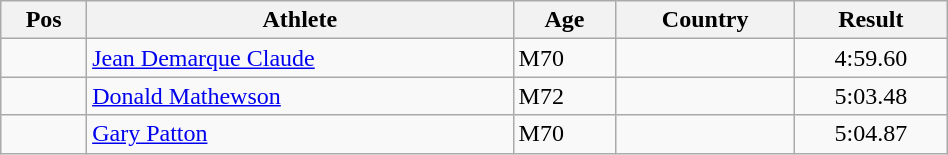<table class="wikitable"  style="text-align:center; width:50%;">
<tr>
<th>Pos</th>
<th>Athlete</th>
<th>Age</th>
<th>Country</th>
<th>Result</th>
</tr>
<tr>
<td align=center></td>
<td align=left><a href='#'>Jean Demarque Claude</a></td>
<td align=left>M70</td>
<td align=left></td>
<td>4:59.60</td>
</tr>
<tr>
<td align=center></td>
<td align=left><a href='#'>Donald Mathewson</a></td>
<td align=left>M72</td>
<td align=left></td>
<td>5:03.48</td>
</tr>
<tr>
<td align=center></td>
<td align=left><a href='#'>Gary Patton</a></td>
<td align=left>M70</td>
<td align=left></td>
<td>5:04.87</td>
</tr>
</table>
